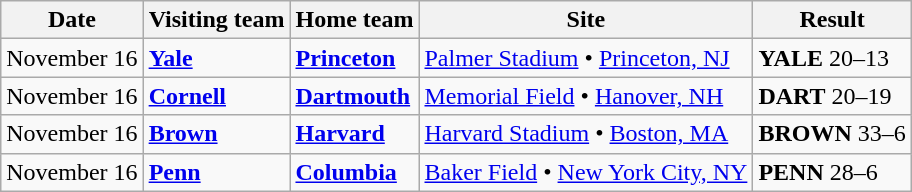<table class="wikitable">
<tr>
<th>Date</th>
<th>Visiting team</th>
<th>Home team</th>
<th>Site</th>
<th>Result</th>
</tr>
<tr>
<td>November 16</td>
<td><strong><a href='#'>Yale</a></strong></td>
<td><strong><a href='#'>Princeton</a></strong></td>
<td><a href='#'>Palmer Stadium</a> • <a href='#'>Princeton, NJ</a></td>
<td><strong>YALE</strong> 20–13</td>
</tr>
<tr>
<td>November 16</td>
<td><strong><a href='#'>Cornell</a></strong></td>
<td><strong><a href='#'>Dartmouth</a></strong></td>
<td><a href='#'>Memorial Field</a> • <a href='#'>Hanover, NH</a></td>
<td><strong>DART</strong> 20–19</td>
</tr>
<tr>
<td>November 16</td>
<td><strong><a href='#'>Brown</a></strong></td>
<td><strong><a href='#'>Harvard</a></strong></td>
<td><a href='#'>Harvard Stadium</a> • <a href='#'>Boston, MA</a></td>
<td><strong>BROWN</strong> 33–6</td>
</tr>
<tr>
<td>November 16</td>
<td><strong><a href='#'>Penn</a></strong></td>
<td><strong><a href='#'>Columbia</a></strong></td>
<td><a href='#'>Baker Field</a> • <a href='#'>New York City, NY</a></td>
<td><strong>PENN</strong> 28–6</td>
</tr>
</table>
